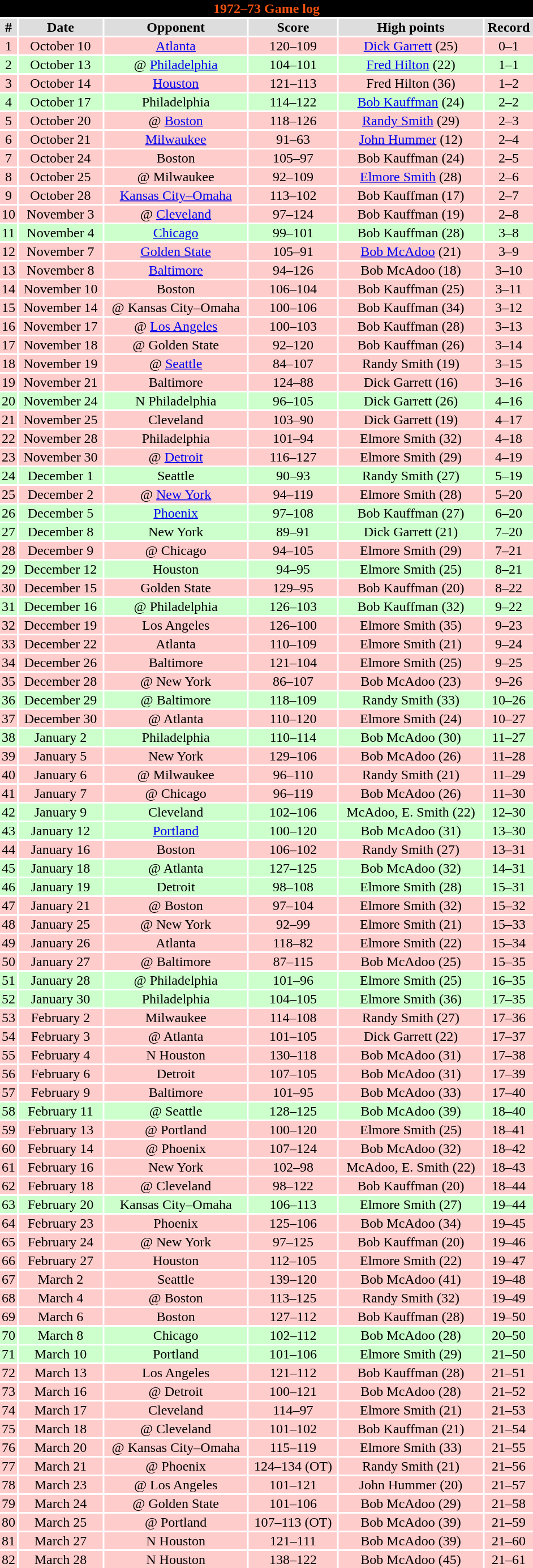<table class="toccolours collapsible" width=50% style="clear:both; margin:1.5em auto; text-align:center">
<tr>
<th colspan=11 style="background:#000000; color:#F15110;">1972–73 Game log</th>
</tr>
<tr align="center" bgcolor="#dddddd">
<td><strong>#</strong></td>
<td><strong>Date</strong></td>
<td><strong>Opponent</strong></td>
<td><strong>Score</strong></td>
<td><strong>High points</strong></td>
<td><strong>Record</strong></td>
</tr>
<tr align="center" bgcolor="ffcccc">
<td>1</td>
<td>October 10</td>
<td><a href='#'>Atlanta</a></td>
<td>120–109</td>
<td><a href='#'>Dick Garrett</a> (25)</td>
<td>0–1</td>
</tr>
<tr align="center" bgcolor="ccffcc">
<td>2</td>
<td>October 13</td>
<td>@ <a href='#'>Philadelphia</a></td>
<td>104–101</td>
<td><a href='#'>Fred Hilton</a> (22)</td>
<td>1–1</td>
</tr>
<tr align="center" bgcolor="ffcccc">
<td>3</td>
<td>October 14</td>
<td><a href='#'>Houston</a></td>
<td>121–113</td>
<td>Fred Hilton (36)</td>
<td>1–2</td>
</tr>
<tr align="center" bgcolor="ccffcc">
<td>4</td>
<td>October 17</td>
<td>Philadelphia</td>
<td>114–122</td>
<td><a href='#'>Bob Kauffman</a> (24)</td>
<td>2–2</td>
</tr>
<tr align="center" bgcolor="ffcccc">
<td>5</td>
<td>October 20</td>
<td>@ <a href='#'>Boston</a></td>
<td>118–126</td>
<td><a href='#'>Randy Smith</a> (29)</td>
<td>2–3</td>
</tr>
<tr align="center" bgcolor="ffcccc">
<td>6</td>
<td>October 21</td>
<td><a href='#'>Milwaukee</a></td>
<td>91–63</td>
<td><a href='#'>John Hummer</a> (12)</td>
<td>2–4</td>
</tr>
<tr align="center" bgcolor="ffcccc">
<td>7</td>
<td>October 24</td>
<td>Boston</td>
<td>105–97</td>
<td>Bob Kauffman (24)</td>
<td>2–5</td>
</tr>
<tr align="center" bgcolor="ffcccc">
<td>8</td>
<td>October 25</td>
<td>@ Milwaukee</td>
<td>92–109</td>
<td><a href='#'>Elmore Smith</a> (28)</td>
<td>2–6</td>
</tr>
<tr align="center" bgcolor="ffcccc">
<td>9</td>
<td>October 28</td>
<td><a href='#'>Kansas City–Omaha</a></td>
<td>113–102</td>
<td>Bob Kauffman (17)</td>
<td>2–7</td>
</tr>
<tr align="center" bgcolor="ffcccc">
<td>10</td>
<td>November 3</td>
<td>@ <a href='#'>Cleveland</a></td>
<td>97–124</td>
<td>Bob Kauffman (19)</td>
<td>2–8</td>
</tr>
<tr align="center" bgcolor="ccffcc">
<td>11</td>
<td>November 4</td>
<td><a href='#'>Chicago</a></td>
<td>99–101</td>
<td>Bob Kauffman (28)</td>
<td>3–8</td>
</tr>
<tr align="center" bgcolor="ffcccc">
<td>12</td>
<td>November 7</td>
<td><a href='#'>Golden State</a></td>
<td>105–91</td>
<td><a href='#'>Bob McAdoo</a> (21)</td>
<td>3–9</td>
</tr>
<tr align="center" bgcolor="ffcccc">
<td>13</td>
<td>November 8</td>
<td><a href='#'>Baltimore</a></td>
<td>94–126</td>
<td>Bob McAdoo (18)</td>
<td>3–10</td>
</tr>
<tr align="center" bgcolor="ffcccc">
<td>14</td>
<td>November 10</td>
<td>Boston</td>
<td>106–104</td>
<td>Bob Kauffman (25)</td>
<td>3–11</td>
</tr>
<tr align="center" bgcolor="ffcccc">
<td>15</td>
<td>November 14</td>
<td>@ Kansas City–Omaha</td>
<td>100–106</td>
<td>Bob Kauffman (34)</td>
<td>3–12</td>
</tr>
<tr align="center" bgcolor="ffcccc">
<td>16</td>
<td>November 17</td>
<td>@ <a href='#'>Los Angeles</a></td>
<td>100–103</td>
<td>Bob Kauffman (28)</td>
<td>3–13</td>
</tr>
<tr align="center" bgcolor="ffcccc">
<td>17</td>
<td>November 18</td>
<td>@ Golden State</td>
<td>92–120</td>
<td>Bob Kauffman (26)</td>
<td>3–14</td>
</tr>
<tr align="center" bgcolor="ffcccc">
<td>18</td>
<td>November 19</td>
<td>@ <a href='#'>Seattle</a></td>
<td>84–107</td>
<td>Randy Smith (19)</td>
<td>3–15</td>
</tr>
<tr align="center" bgcolor="ffcccc">
<td>19</td>
<td>November 21</td>
<td>Baltimore</td>
<td>124–88</td>
<td>Dick Garrett (16)</td>
<td>3–16</td>
</tr>
<tr align="center" bgcolor="ccffcc">
<td>20</td>
<td>November 24</td>
<td>N Philadelphia</td>
<td>96–105</td>
<td>Dick Garrett (26)</td>
<td>4–16</td>
</tr>
<tr align="center" bgcolor="ffcccc">
<td>21</td>
<td>November 25</td>
<td>Cleveland</td>
<td>103–90</td>
<td>Dick Garrett (19)</td>
<td>4–17</td>
</tr>
<tr align="center" bgcolor="ffcccc">
<td>22</td>
<td>November 28</td>
<td>Philadelphia</td>
<td>101–94</td>
<td>Elmore Smith (32)</td>
<td>4–18</td>
</tr>
<tr align="center" bgcolor="ffcccc">
<td>23</td>
<td>November 30</td>
<td>@ <a href='#'>Detroit</a></td>
<td>116–127</td>
<td>Elmore Smith (29)</td>
<td>4–19</td>
</tr>
<tr align="center" bgcolor="ccffcc">
<td>24</td>
<td>December 1</td>
<td>Seattle</td>
<td>90–93</td>
<td>Randy Smith (27)</td>
<td>5–19</td>
</tr>
<tr align="center" bgcolor="ffcccc">
<td>25</td>
<td>December 2</td>
<td>@ <a href='#'>New York</a></td>
<td>94–119</td>
<td>Elmore Smith (28)</td>
<td>5–20</td>
</tr>
<tr align="center" bgcolor="ccffcc">
<td>26</td>
<td>December 5</td>
<td><a href='#'>Phoenix</a></td>
<td>97–108</td>
<td>Bob Kauffman (27)</td>
<td>6–20</td>
</tr>
<tr align="center" bgcolor="ccffcc">
<td>27</td>
<td>December 8</td>
<td>New York</td>
<td>89–91</td>
<td>Dick Garrett (21)</td>
<td>7–20</td>
</tr>
<tr align="center" bgcolor="ffcccc">
<td>28</td>
<td>December 9</td>
<td>@ Chicago</td>
<td>94–105</td>
<td>Elmore Smith (29)</td>
<td>7–21</td>
</tr>
<tr align="center" bgcolor="ccffcc">
<td>29</td>
<td>December 12</td>
<td>Houston</td>
<td>94–95</td>
<td>Elmore Smith (25)</td>
<td>8–21</td>
</tr>
<tr align="center" bgcolor="ffcccc">
<td>30</td>
<td>December 15</td>
<td>Golden State</td>
<td>129–95</td>
<td>Bob Kauffman (20)</td>
<td>8–22</td>
</tr>
<tr align="center" bgcolor="ccffcc">
<td>31</td>
<td>December 16</td>
<td>@ Philadelphia</td>
<td>126–103</td>
<td>Bob Kauffman (32)</td>
<td>9–22</td>
</tr>
<tr align="center" bgcolor="ffcccc">
<td>32</td>
<td>December 19</td>
<td>Los Angeles</td>
<td>126–100</td>
<td>Elmore Smith (35)</td>
<td>9–23</td>
</tr>
<tr align="center" bgcolor="ffcccc">
<td>33</td>
<td>December 22</td>
<td>Atlanta</td>
<td>110–109</td>
<td>Elmore Smith (21)</td>
<td>9–24</td>
</tr>
<tr align="center" bgcolor="ffcccc">
<td>34</td>
<td>December 26</td>
<td>Baltimore</td>
<td>121–104</td>
<td>Elmore Smith (25)</td>
<td>9–25</td>
</tr>
<tr align="center" bgcolor="ffcccc">
<td>35</td>
<td>December 28</td>
<td>@ New York</td>
<td>86–107</td>
<td>Bob McAdoo (23)</td>
<td>9–26</td>
</tr>
<tr align="center" bgcolor="ccffcc">
<td>36</td>
<td>December 29</td>
<td>@ Baltimore</td>
<td>118–109</td>
<td>Randy Smith (33)</td>
<td>10–26</td>
</tr>
<tr align="center" bgcolor="ffcccc">
<td>37</td>
<td>December 30</td>
<td>@ Atlanta</td>
<td>110–120</td>
<td>Elmore Smith (24)</td>
<td>10–27</td>
</tr>
<tr align="center" bgcolor="ccffcc">
<td>38</td>
<td>January 2</td>
<td>Philadelphia</td>
<td>110–114</td>
<td>Bob McAdoo (30)</td>
<td>11–27</td>
</tr>
<tr align="center" bgcolor="ffcccc">
<td>39</td>
<td>January 5</td>
<td>New York</td>
<td>129–106</td>
<td>Bob McAdoo (26)</td>
<td>11–28</td>
</tr>
<tr align="center" bgcolor="ffcccc">
<td>40</td>
<td>January 6</td>
<td>@ Milwaukee</td>
<td>96–110</td>
<td>Randy Smith (21)</td>
<td>11–29</td>
</tr>
<tr align="center" bgcolor="ffcccc">
<td>41</td>
<td>January 7</td>
<td>@ Chicago</td>
<td>96–119</td>
<td>Bob McAdoo (26)</td>
<td>11–30</td>
</tr>
<tr align="center" bgcolor="ccffcc">
<td>42</td>
<td>January 9</td>
<td>Cleveland</td>
<td>102–106</td>
<td>McAdoo, E. Smith (22)</td>
<td>12–30</td>
</tr>
<tr align="center" bgcolor="ccffcc">
<td>43</td>
<td>January 12</td>
<td><a href='#'>Portland</a></td>
<td>100–120</td>
<td>Bob McAdoo (31)</td>
<td>13–30</td>
</tr>
<tr align="center" bgcolor="ffcccc">
<td>44</td>
<td>January 16</td>
<td>Boston</td>
<td>106–102</td>
<td>Randy Smith (27)</td>
<td>13–31</td>
</tr>
<tr align="center" bgcolor="ccffcc">
<td>45</td>
<td>January 18</td>
<td>@ Atlanta</td>
<td>127–125</td>
<td>Bob McAdoo (32)</td>
<td>14–31</td>
</tr>
<tr align="center" bgcolor="ccffcc">
<td>46</td>
<td>January 19</td>
<td>Detroit</td>
<td>98–108</td>
<td>Elmore Smith (28)</td>
<td>15–31</td>
</tr>
<tr align="center" bgcolor="ffcccc">
<td>47</td>
<td>January 21</td>
<td>@ Boston</td>
<td>97–104</td>
<td>Elmore Smith (32)</td>
<td>15–32</td>
</tr>
<tr align="center" bgcolor="ffcccc">
<td>48</td>
<td>January 25</td>
<td>@ New York</td>
<td>92–99</td>
<td>Elmore Smith (21)</td>
<td>15–33</td>
</tr>
<tr align="center" bgcolor="ffcccc">
<td>49</td>
<td>January 26</td>
<td>Atlanta</td>
<td>118–82</td>
<td>Elmore Smith (22)</td>
<td>15–34</td>
</tr>
<tr align="center" bgcolor="ffcccc">
<td>50</td>
<td>January 27</td>
<td>@ Baltimore</td>
<td>87–115</td>
<td>Bob McAdoo (25)</td>
<td>15–35</td>
</tr>
<tr align="center" bgcolor="ccffcc">
<td>51</td>
<td>January 28</td>
<td>@ Philadelphia</td>
<td>101–96</td>
<td>Elmore Smith (25)</td>
<td>16–35</td>
</tr>
<tr align="center" bgcolor="ccffcc">
<td>52</td>
<td>January 30</td>
<td>Philadelphia</td>
<td>104–105</td>
<td>Elmore Smith (36)</td>
<td>17–35</td>
</tr>
<tr align="center" bgcolor="ffcccc">
<td>53</td>
<td>February 2</td>
<td>Milwaukee</td>
<td>114–108</td>
<td>Randy Smith (27)</td>
<td>17–36</td>
</tr>
<tr align="center" bgcolor="ffcccc">
<td>54</td>
<td>February 3</td>
<td>@ Atlanta</td>
<td>101–105</td>
<td>Dick Garrett (22)</td>
<td>17–37</td>
</tr>
<tr align="center" bgcolor="ffcccc">
<td>55</td>
<td>February 4</td>
<td>N Houston</td>
<td>130–118</td>
<td>Bob McAdoo (31)</td>
<td>17–38</td>
</tr>
<tr align="center" bgcolor="ffcccc">
<td>56</td>
<td>February 6</td>
<td>Detroit</td>
<td>107–105</td>
<td>Bob McAdoo (31)</td>
<td>17–39</td>
</tr>
<tr align="center" bgcolor="ffcccc">
<td>57</td>
<td>February 9</td>
<td>Baltimore</td>
<td>101–95</td>
<td>Bob McAdoo (33)</td>
<td>17–40</td>
</tr>
<tr align="center" bgcolor="ccffcc">
<td>58</td>
<td>February 11</td>
<td>@ Seattle</td>
<td>128–125</td>
<td>Bob McAdoo (39)</td>
<td>18–40</td>
</tr>
<tr align="center" bgcolor="ffcccc">
<td>59</td>
<td>February 13</td>
<td>@ Portland</td>
<td>100–120</td>
<td>Elmore Smith (25)</td>
<td>18–41</td>
</tr>
<tr align="center" bgcolor="ffcccc">
<td>60</td>
<td>February 14</td>
<td>@ Phoenix</td>
<td>107–124</td>
<td>Bob McAdoo (32)</td>
<td>18–42</td>
</tr>
<tr align="center" bgcolor="ffcccc">
<td>61</td>
<td>February 16</td>
<td>New York</td>
<td>102–98</td>
<td>McAdoo, E. Smith (22)</td>
<td>18–43</td>
</tr>
<tr align="center" bgcolor="ffcccc">
<td>62</td>
<td>February 18</td>
<td>@ Cleveland</td>
<td>98–122</td>
<td>Bob Kauffman (20)</td>
<td>18–44</td>
</tr>
<tr align="center" bgcolor="ccffcc">
<td>63</td>
<td>February 20</td>
<td>Kansas City–Omaha</td>
<td>106–113</td>
<td>Elmore Smith (27)</td>
<td>19–44</td>
</tr>
<tr align="center" bgcolor="ffcccc">
<td>64</td>
<td>February 23</td>
<td>Phoenix</td>
<td>125–106</td>
<td>Bob McAdoo (34)</td>
<td>19–45</td>
</tr>
<tr align="center" bgcolor="ffcccc">
<td>65</td>
<td>February 24</td>
<td>@ New York</td>
<td>97–125</td>
<td>Bob Kauffman (20)</td>
<td>19–46</td>
</tr>
<tr align="center" bgcolor="ffcccc">
<td>66</td>
<td>February 27</td>
<td>Houston</td>
<td>112–105</td>
<td>Elmore Smith (22)</td>
<td>19–47</td>
</tr>
<tr align="center" bgcolor="ffcccc">
<td>67</td>
<td>March 2</td>
<td>Seattle</td>
<td>139–120</td>
<td>Bob McAdoo (41)</td>
<td>19–48</td>
</tr>
<tr align="center" bgcolor="ffcccc">
<td>68</td>
<td>March 4</td>
<td>@ Boston</td>
<td>113–125</td>
<td>Randy Smith (32)</td>
<td>19–49</td>
</tr>
<tr align="center" bgcolor="ffcccc">
<td>69</td>
<td>March 6</td>
<td>Boston</td>
<td>127–112</td>
<td>Bob Kauffman (28)</td>
<td>19–50</td>
</tr>
<tr align="center" bgcolor="ccffcc">
<td>70</td>
<td>March 8</td>
<td>Chicago</td>
<td>102–112</td>
<td>Bob McAdoo (28)</td>
<td>20–50</td>
</tr>
<tr align="center" bgcolor="ccffcc">
<td>71</td>
<td>March 10</td>
<td>Portland</td>
<td>101–106</td>
<td>Elmore Smith (29)</td>
<td>21–50</td>
</tr>
<tr align="center" bgcolor="ffcccc">
<td>72</td>
<td>March 13</td>
<td>Los Angeles</td>
<td>121–112</td>
<td>Bob Kauffman (28)</td>
<td>21–51</td>
</tr>
<tr align="center" bgcolor="ffcccc">
<td>73</td>
<td>March 16</td>
<td>@ Detroit</td>
<td>100–121</td>
<td>Bob McAdoo (28)</td>
<td>21–52</td>
</tr>
<tr align="center" bgcolor="ffcccc">
<td>74</td>
<td>March 17</td>
<td>Cleveland</td>
<td>114–97</td>
<td>Elmore Smith (21)</td>
<td>21–53</td>
</tr>
<tr align="center" bgcolor="ffcccc">
<td>75</td>
<td>March 18</td>
<td>@ Cleveland</td>
<td>101–102</td>
<td>Bob Kauffman (21)</td>
<td>21–54</td>
</tr>
<tr align="center" bgcolor="ffcccc">
<td>76</td>
<td>March 20</td>
<td>@ Kansas City–Omaha</td>
<td>115–119</td>
<td>Elmore Smith (33)</td>
<td>21–55</td>
</tr>
<tr align="center" bgcolor="ffcccc">
<td>77</td>
<td>March 21</td>
<td>@ Phoenix</td>
<td>124–134 (OT)</td>
<td>Randy Smith (21)</td>
<td>21–56</td>
</tr>
<tr align="center" bgcolor="ffcccc">
<td>78</td>
<td>March 23</td>
<td>@ Los Angeles</td>
<td>101–121</td>
<td>John Hummer (20)</td>
<td>21–57</td>
</tr>
<tr align="center" bgcolor="ffcccc">
<td>79</td>
<td>March 24</td>
<td>@ Golden State</td>
<td>101–106</td>
<td>Bob McAdoo (29)</td>
<td>21–58</td>
</tr>
<tr align="center" bgcolor="ffcccc">
<td>80</td>
<td>March 25</td>
<td>@ Portland</td>
<td>107–113 (OT)</td>
<td>Bob McAdoo (39)</td>
<td>21–59</td>
</tr>
<tr align="center" bgcolor="ffcccc">
<td>81</td>
<td>March 27</td>
<td>N Houston</td>
<td>121–111</td>
<td>Bob McAdoo (39)</td>
<td>21–60</td>
</tr>
<tr align="center" bgcolor="ffcccc">
<td>82</td>
<td>March 28</td>
<td>N Houston</td>
<td>138–122</td>
<td>Bob McAdoo (45)</td>
<td>21–61</td>
</tr>
</table>
